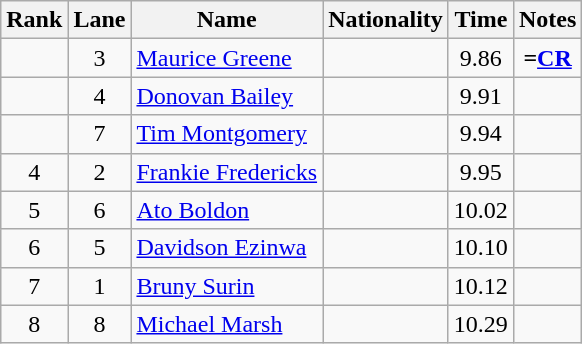<table class="wikitable sortable" style="text-align:center">
<tr>
<th>Rank</th>
<th>Lane</th>
<th>Name</th>
<th>Nationality</th>
<th>Time</th>
<th>Notes</th>
</tr>
<tr>
<td></td>
<td>3</td>
<td align="left"><a href='#'>Maurice Greene</a></td>
<td align=left></td>
<td>9.86</td>
<td><strong>=<a href='#'>CR</a></strong></td>
</tr>
<tr>
<td></td>
<td>4</td>
<td align="left"><a href='#'>Donovan Bailey</a></td>
<td align=left></td>
<td>9.91</td>
<td></td>
</tr>
<tr>
<td></td>
<td>7</td>
<td align="left"><a href='#'>Tim Montgomery</a></td>
<td align=left></td>
<td>9.94</td>
<td></td>
</tr>
<tr>
<td>4</td>
<td>2</td>
<td align="left"><a href='#'>Frankie Fredericks</a></td>
<td align=left></td>
<td>9.95</td>
<td></td>
</tr>
<tr>
<td>5</td>
<td>6</td>
<td align="left"><a href='#'>Ato Boldon</a></td>
<td align=left></td>
<td>10.02</td>
<td></td>
</tr>
<tr>
<td>6</td>
<td>5</td>
<td align="left"><a href='#'>Davidson Ezinwa</a></td>
<td align=left></td>
<td>10.10</td>
<td></td>
</tr>
<tr>
<td>7</td>
<td>1</td>
<td align="left"><a href='#'>Bruny Surin</a></td>
<td align=left></td>
<td>10.12</td>
<td></td>
</tr>
<tr>
<td>8</td>
<td>8</td>
<td align="left"><a href='#'>Michael Marsh</a></td>
<td align=left></td>
<td>10.29</td>
<td></td>
</tr>
</table>
